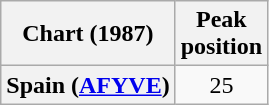<table class="wikitable plainrowheaders" style="text-align:center">
<tr>
<th scope="col">Chart (1987)</th>
<th scope="col">Peak<br>position</th>
</tr>
<tr>
<th scope="row">Spain (<a href='#'>AFYVE</a>)</th>
<td>25</td>
</tr>
</table>
